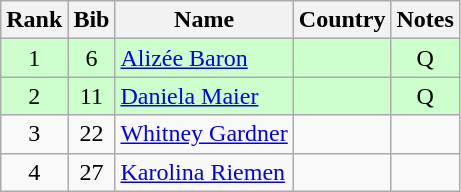<table class="wikitable" style="text-align:center;">
<tr>
<th>Rank</th>
<th>Bib</th>
<th>Name</th>
<th>Country</th>
<th>Notes</th>
</tr>
<tr bgcolor=ccffcc>
<td>1</td>
<td>6</td>
<td align=left><a href='#'>Alizée Baron</a></td>
<td align=left></td>
<td>Q</td>
</tr>
<tr bgcolor=ccffcc>
<td>2</td>
<td>11</td>
<td align=left><a href='#'>Daniela Maier</a></td>
<td align=left></td>
<td>Q</td>
</tr>
<tr>
<td>3</td>
<td>22</td>
<td align=left><a href='#'>Whitney Gardner</a></td>
<td align=left></td>
<td></td>
</tr>
<tr>
<td>4</td>
<td>27</td>
<td align=left><a href='#'>Karolina Riemen</a></td>
<td align=left></td>
<td></td>
</tr>
</table>
